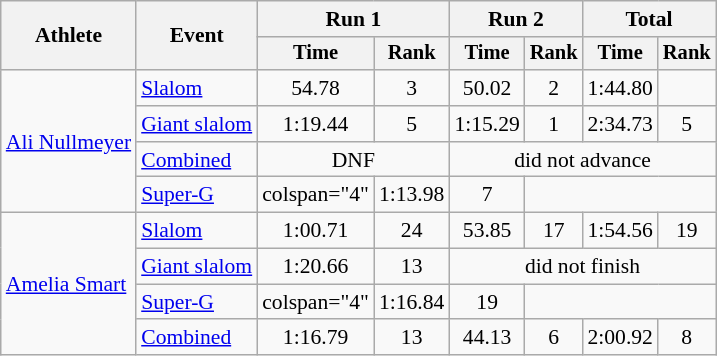<table class="wikitable" style="font-size:90%">
<tr>
<th rowspan=2>Athlete</th>
<th rowspan=2>Event</th>
<th colspan=2>Run 1</th>
<th colspan=2>Run 2</th>
<th colspan=2>Total</th>
</tr>
<tr style="font-size:95%">
<th>Time</th>
<th>Rank</th>
<th>Time</th>
<th>Rank</th>
<th>Time</th>
<th>Rank</th>
</tr>
<tr align=center>
<td align="left" rowspan="4"><a href='#'>Ali Nullmeyer</a></td>
<td align="left"><a href='#'>Slalom</a></td>
<td>54.78</td>
<td>3</td>
<td>50.02</td>
<td>2</td>
<td>1:44.80</td>
<td></td>
</tr>
<tr align=center>
<td align="left"><a href='#'>Giant slalom</a></td>
<td>1:19.44</td>
<td>5</td>
<td>1:15.29</td>
<td>1</td>
<td>2:34.73</td>
<td>5</td>
</tr>
<tr align=center>
<td align="left"><a href='#'>Combined</a></td>
<td colspan=2>DNF</td>
<td colspan=4>did not advance</td>
</tr>
<tr align=center>
<td align="left"><a href='#'>Super-G</a></td>
<td>colspan="4" </td>
<td>1:13.98</td>
<td>7</td>
</tr>
<tr align=center>
<td align="left" rowspan="4"><a href='#'>Amelia Smart</a></td>
<td align="left"><a href='#'>Slalom</a></td>
<td>1:00.71</td>
<td>24</td>
<td>53.85</td>
<td>17</td>
<td>1:54.56</td>
<td>19</td>
</tr>
<tr align=center>
<td align="left"><a href='#'>Giant slalom</a></td>
<td>1:20.66</td>
<td>13</td>
<td colspan=4>did not finish</td>
</tr>
<tr align=center>
<td align="left"><a href='#'>Super-G</a></td>
<td>colspan="4" </td>
<td>1:16.84</td>
<td>19</td>
</tr>
<tr align=center>
<td align="left"><a href='#'>Combined</a></td>
<td>1:16.79</td>
<td>13</td>
<td>44.13</td>
<td>6</td>
<td>2:00.92</td>
<td>8</td>
</tr>
</table>
